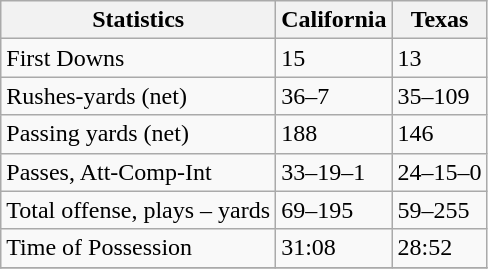<table class="wikitable">
<tr>
<th>Statistics</th>
<th>California</th>
<th>Texas</th>
</tr>
<tr>
<td>First Downs</td>
<td>15</td>
<td>13</td>
</tr>
<tr>
<td>Rushes-yards (net)</td>
<td>36–7</td>
<td>35–109</td>
</tr>
<tr>
<td>Passing yards (net)</td>
<td>188</td>
<td>146</td>
</tr>
<tr>
<td>Passes, Att-Comp-Int</td>
<td>33–19–1</td>
<td>24–15–0</td>
</tr>
<tr>
<td>Total offense, plays – yards</td>
<td>69–195</td>
<td>59–255</td>
</tr>
<tr>
<td>Time of Possession</td>
<td>31:08</td>
<td>28:52</td>
</tr>
<tr>
</tr>
</table>
